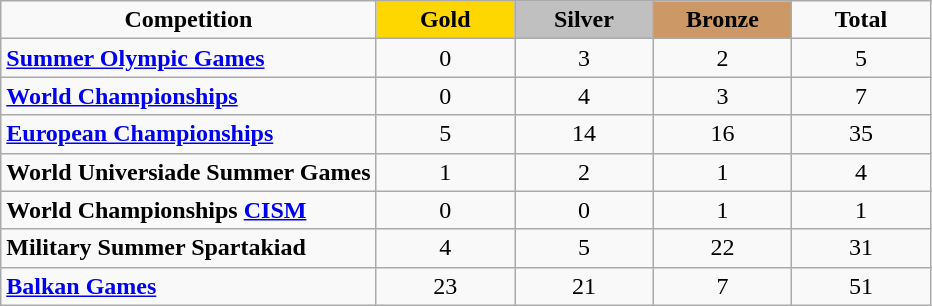<table class="wikitable sortable" style="text-align:center">
<tr>
<td><strong>Competition</strong></td>
<td width=85 align=center bgcolor=gold> <strong>Gold</strong></td>
<td width=85 align=center bgcolor=silver> <strong>Silver</strong></td>
<td width=85 align=center bgcolor=cc9966> <strong>Bronze</strong></td>
<td width=85 align=center><strong>Total</strong></td>
</tr>
<tr>
<td align=left><strong><a href='#'>Summer Olympic Games</a></strong></td>
<td>0</td>
<td>3</td>
<td>2</td>
<td>5</td>
</tr>
<tr>
<td align=left><strong><a href='#'>World Championships</a></strong></td>
<td>0</td>
<td>4</td>
<td>3</td>
<td>7</td>
</tr>
<tr>
<td align=left><strong><a href='#'>European Championships</a></strong></td>
<td>5</td>
<td>14</td>
<td>16</td>
<td>35</td>
</tr>
<tr>
<td align=left><strong>World Universiade Summer Games</strong></td>
<td>1</td>
<td>2</td>
<td>1</td>
<td>4</td>
</tr>
<tr>
<td align=left><strong>World Championships <a href='#'>CISM</a></strong></td>
<td>0</td>
<td>0</td>
<td>1</td>
<td>1</td>
</tr>
<tr>
<td align=left><strong>Military Summer Spartakiad</strong></td>
<td>4</td>
<td>5</td>
<td>22</td>
<td>31</td>
</tr>
<tr>
<td align=left><strong><a href='#'>Balkan Games</a></strong></td>
<td>23</td>
<td>21</td>
<td>7</td>
<td>51</td>
</tr>
</table>
